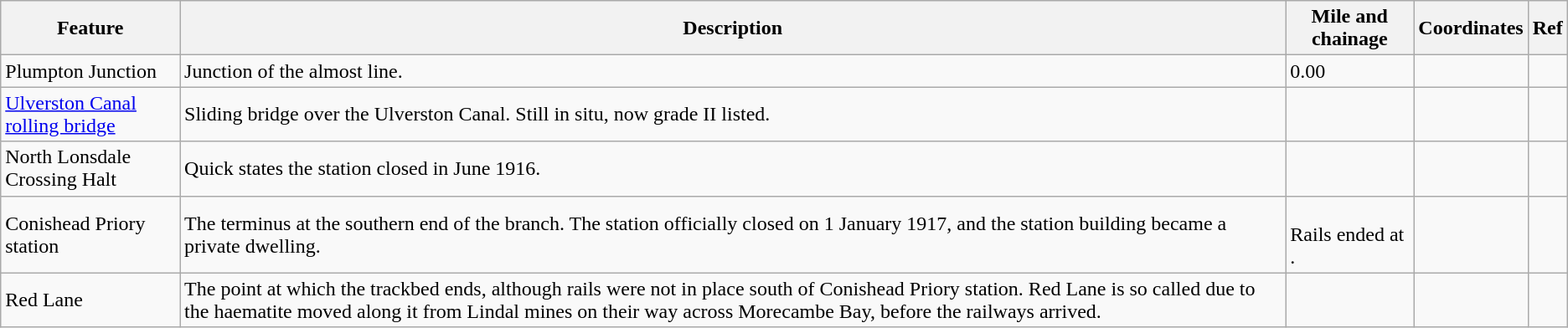<table class="wikitable">
<tr>
<th>Feature</th>
<th>Description</th>
<th>Mile and chainage</th>
<th>Coordinates</th>
<th>Ref</th>
</tr>
<tr>
<td>Plumpton Junction</td>
<td>Junction of the almost  line.</td>
<td>0.00</td>
<td></td>
<td></td>
</tr>
<tr>
<td><a href='#'>Ulverston Canal rolling bridge</a></td>
<td>Sliding bridge over the Ulverston Canal. Still in situ, now grade II listed.</td>
<td></td>
<td></td>
<td></td>
</tr>
<tr>
<td>North Lonsdale Crossing Halt</td>
<td>Quick states the station closed in June 1916.</td>
<td></td>
<td></td>
<td></td>
</tr>
<tr>
<td>Conishead Priory station</td>
<td>The terminus at the southern end of the branch. The station officially closed on 1 January 1917, and the station building became a private dwelling.</td>
<td><br>Rails ended at .</td>
<td></td>
<td></td>
</tr>
<tr>
<td>Red Lane</td>
<td>The point at which the trackbed ends, although rails were not in place south of Conishead Priory station. Red Lane is so called due to the haematite moved along it from Lindal mines on their way across Morecambe Bay, before the railways arrived.</td>
<td></td>
<td></td>
<td></td>
</tr>
</table>
